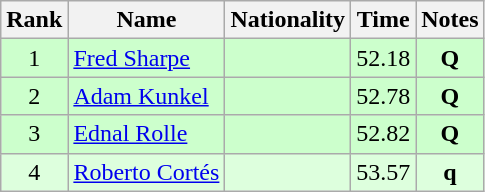<table class="wikitable sortable" style="text-align:center">
<tr>
<th>Rank</th>
<th>Name</th>
<th>Nationality</th>
<th>Time</th>
<th>Notes</th>
</tr>
<tr bgcolor=ccffcc>
<td align=center>1</td>
<td align=left><a href='#'>Fred Sharpe</a></td>
<td align=left></td>
<td>52.18</td>
<td><strong>Q</strong></td>
</tr>
<tr bgcolor=ccffcc>
<td align=center>2</td>
<td align=left><a href='#'>Adam Kunkel</a></td>
<td align=left></td>
<td>52.78</td>
<td><strong>Q</strong></td>
</tr>
<tr bgcolor=ccffcc>
<td align=center>3</td>
<td align=left><a href='#'>Ednal Rolle</a></td>
<td align=left></td>
<td>52.82</td>
<td><strong>Q</strong></td>
</tr>
<tr bgcolor=ddffdd>
<td align=center>4</td>
<td align=left><a href='#'>Roberto Cortés</a></td>
<td align=left></td>
<td>53.57</td>
<td><strong>q</strong></td>
</tr>
</table>
